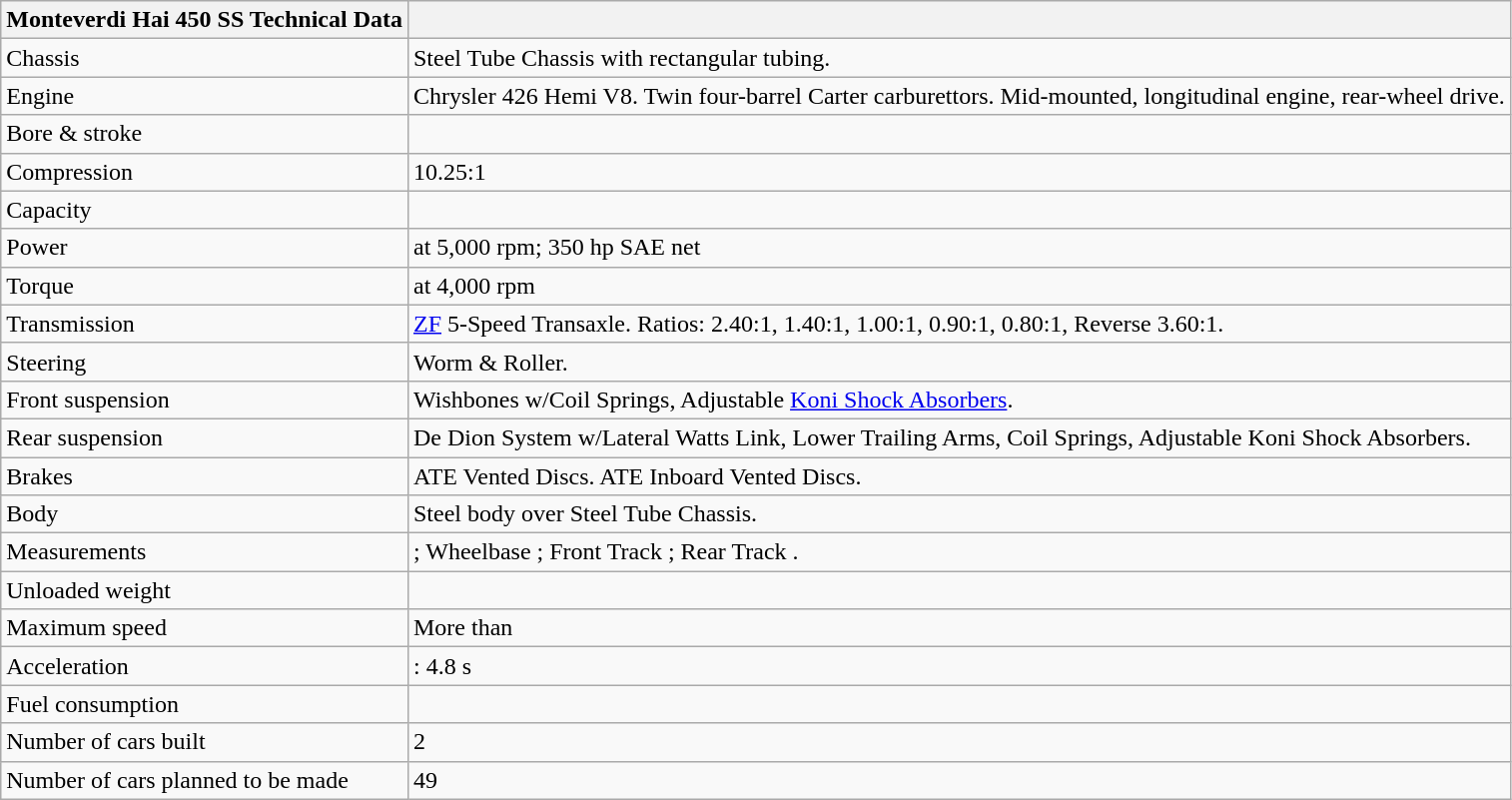<table class="wikitable">
<tr>
<th>Monteverdi Hai 450 SS Technical Data</th>
<th></th>
</tr>
<tr>
<td>Chassis</td>
<td>Steel Tube Chassis with rectangular tubing.</td>
</tr>
<tr>
<td>Engine</td>
<td>Chrysler 426 Hemi V8. Twin four-barrel Carter carburettors. Mid-mounted, longitudinal engine, rear-wheel drive.</td>
</tr>
<tr>
<td>Bore & stroke</td>
<td></td>
</tr>
<tr>
<td>Compression</td>
<td>10.25:1</td>
</tr>
<tr>
<td>Capacity</td>
<td></td>
</tr>
<tr>
<td>Power</td>
<td> at 5,000 rpm; 350 hp SAE net</td>
</tr>
<tr>
<td>Torque</td>
<td> at 4,000 rpm</td>
</tr>
<tr>
<td>Transmission</td>
<td><a href='#'>ZF</a> 5-Speed Transaxle. Ratios: 2.40:1, 1.40:1, 1.00:1, 0.90:1, 0.80:1, Reverse 3.60:1.</td>
</tr>
<tr>
<td>Steering</td>
<td>Worm & Roller.</td>
</tr>
<tr>
<td>Front suspension</td>
<td>Wishbones w/Coil Springs, Adjustable <a href='#'>Koni Shock Absorbers</a>.</td>
</tr>
<tr>
<td>Rear suspension</td>
<td>De Dion System w/Lateral Watts Link, Lower Trailing Arms, Coil Springs, Adjustable Koni Shock Absorbers.</td>
</tr>
<tr>
<td>Brakes</td>
<td>ATE Vented Discs. ATE Inboard Vented Discs.</td>
</tr>
<tr>
<td>Body</td>
<td>Steel body over Steel Tube Chassis.</td>
</tr>
<tr>
<td>Measurements</td>
<td>; Wheelbase ; Front Track ; Rear Track .</td>
</tr>
<tr>
<td>Unloaded weight</td>
<td></td>
</tr>
<tr>
<td>Maximum speed</td>
<td>More than </td>
</tr>
<tr>
<td>Acceleration</td>
<td>: 4.8 s</td>
</tr>
<tr>
<td>Fuel consumption</td>
<td></td>
</tr>
<tr>
<td>Number of cars built</td>
<td>2</td>
</tr>
<tr>
<td>Number of cars planned to be made</td>
<td>49</td>
</tr>
</table>
